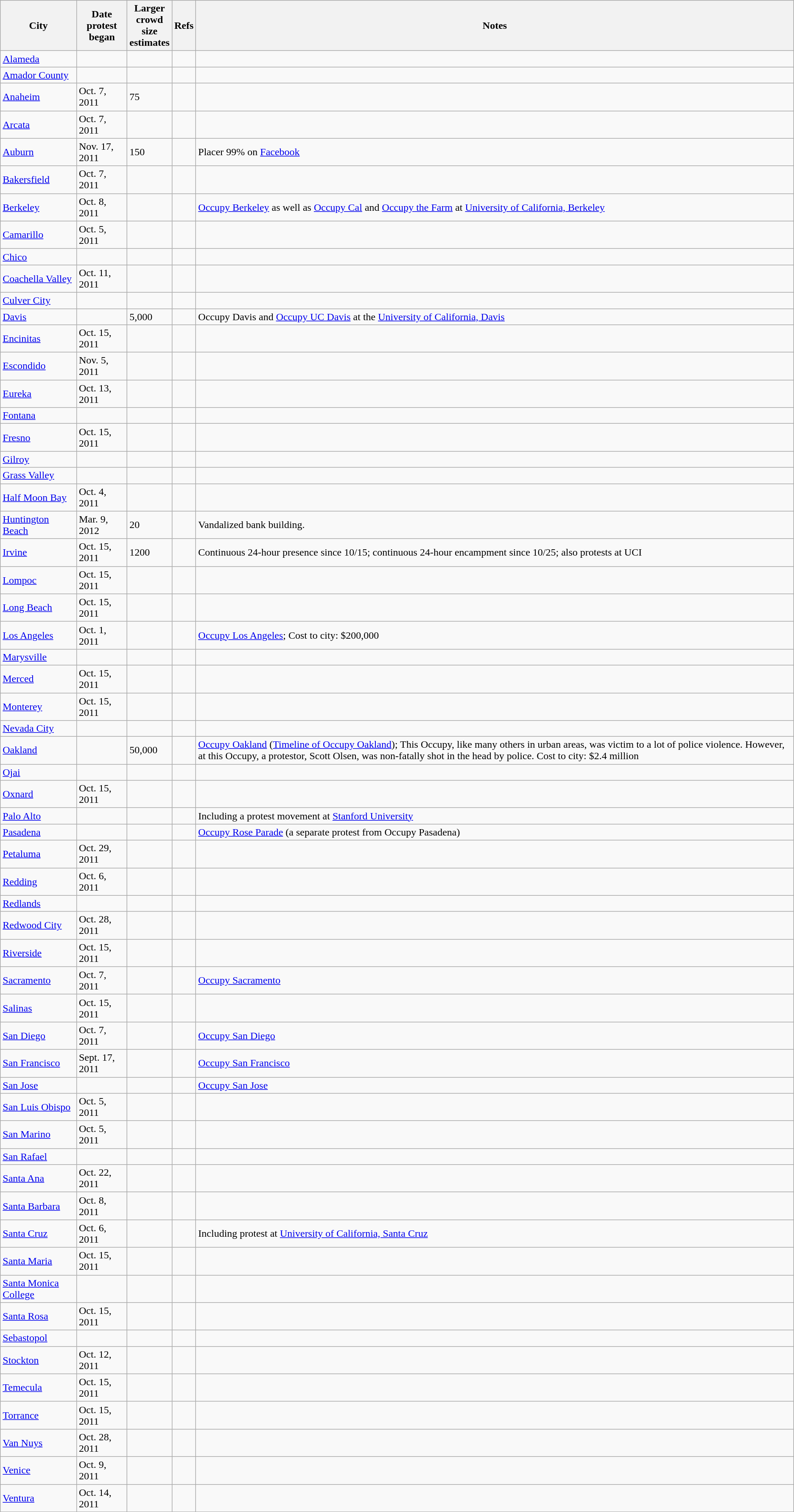<table class="wikitable sortable">
<tr>
<th>City</th>
<th>Date protest<br>began</th>
<th>Larger<br>crowd<br>size<br>estimates</th>
<th class="unsortable">Refs</th>
<th class="unsortable">Notes</th>
</tr>
<tr>
<td><a href='#'>Alameda</a></td>
<td></td>
<td></td>
<td></td>
<td></td>
</tr>
<tr>
<td><a href='#'>Amador County</a></td>
<td></td>
<td></td>
<td></td>
<td></td>
</tr>
<tr>
<td><a href='#'>Anaheim</a></td>
<td>Oct. 7, 2011</td>
<td>75</td>
<td></td>
<td></td>
</tr>
<tr>
<td><a href='#'>Arcata</a></td>
<td>Oct. 7, 2011</td>
<td></td>
<td></td>
<td></td>
</tr>
<tr>
<td><a href='#'>Auburn</a></td>
<td>Nov. 17, 2011</td>
<td>150</td>
<td></td>
<td>Placer 99% on <a href='#'>Facebook</a></td>
</tr>
<tr>
<td><a href='#'>Bakersfield</a></td>
<td>Oct. 7, 2011</td>
<td></td>
<td></td>
<td></td>
</tr>
<tr>
<td><a href='#'>Berkeley</a></td>
<td>Oct. 8, 2011</td>
<td></td>
<td></td>
<td><a href='#'>Occupy Berkeley</a> as well as <a href='#'>Occupy Cal</a> and <a href='#'>Occupy the Farm</a> at <a href='#'>University of California, Berkeley</a></td>
</tr>
<tr>
<td><a href='#'>Camarillo</a></td>
<td>Oct. 5, 2011</td>
<td></td>
<td></td>
<td></td>
</tr>
<tr>
<td><a href='#'>Chico</a></td>
<td></td>
<td></td>
<td></td>
<td></td>
</tr>
<tr>
<td><a href='#'>Coachella Valley</a></td>
<td>Oct. 11, 2011</td>
<td></td>
<td></td>
<td></td>
</tr>
<tr>
<td><a href='#'>Culver City</a></td>
<td></td>
<td></td>
<td></td>
<td></td>
</tr>
<tr>
<td><a href='#'>Davis</a></td>
<td></td>
<td>5,000</td>
<td></td>
<td>Occupy Davis and <a href='#'>Occupy UC Davis</a> at the <a href='#'>University of California, Davis</a></td>
</tr>
<tr>
<td><a href='#'>Encinitas</a></td>
<td>Oct. 15, 2011</td>
<td></td>
<td></td>
<td></td>
</tr>
<tr>
<td><a href='#'>Escondido</a></td>
<td>Nov. 5, 2011</td>
<td></td>
<td></td>
<td></td>
</tr>
<tr>
<td><a href='#'>Eureka</a></td>
<td>Oct. 13, 2011</td>
<td></td>
<td></td>
<td></td>
</tr>
<tr>
<td><a href='#'>Fontana</a></td>
<td></td>
<td></td>
<td></td>
<td></td>
</tr>
<tr>
<td><a href='#'>Fresno</a></td>
<td>Oct. 15, 2011</td>
<td></td>
<td></td>
<td></td>
</tr>
<tr>
<td><a href='#'>Gilroy</a></td>
<td></td>
<td></td>
<td></td>
<td></td>
</tr>
<tr>
<td><a href='#'>Grass Valley</a></td>
<td></td>
<td></td>
<td></td>
<td></td>
</tr>
<tr>
<td><a href='#'>Half Moon Bay</a></td>
<td>Oct. 4, 2011</td>
<td></td>
<td></td>
<td></td>
</tr>
<tr>
<td><a href='#'>Huntington Beach</a></td>
<td>Mar. 9, 2012</td>
<td>20</td>
<td></td>
<td>Vandalized bank building.</td>
</tr>
<tr>
<td><a href='#'>Irvine</a></td>
<td>Oct. 15, 2011</td>
<td>1200</td>
<td></td>
<td>Continuous 24-hour presence since 10/15; continuous 24-hour encampment since 10/25; also protests at UCI</td>
</tr>
<tr>
<td><a href='#'>Lompoc</a></td>
<td>Oct. 15, 2011</td>
<td></td>
<td></td>
<td></td>
</tr>
<tr>
<td><a href='#'>Long Beach</a></td>
<td>Oct. 15, 2011</td>
<td></td>
<td></td>
<td></td>
</tr>
<tr>
<td><a href='#'>Los Angeles</a></td>
<td>Oct. 1, 2011</td>
<td></td>
<td></td>
<td><a href='#'>Occupy Los Angeles</a>; Cost to city: $200,000</td>
</tr>
<tr>
<td><a href='#'>Marysville</a></td>
<td></td>
<td></td>
<td></td>
<td></td>
</tr>
<tr>
<td><a href='#'>Merced</a></td>
<td>Oct. 15, 2011</td>
<td></td>
<td></td>
<td></td>
</tr>
<tr>
<td><a href='#'>Monterey</a></td>
<td>Oct. 15, 2011</td>
<td></td>
<td></td>
<td></td>
</tr>
<tr>
<td><a href='#'>Nevada City</a></td>
<td></td>
<td></td>
<td></td>
<td></td>
</tr>
<tr>
<td><a href='#'>Oakland</a></td>
<td></td>
<td>50,000</td>
<td></td>
<td><a href='#'>Occupy Oakland</a> (<a href='#'>Timeline of Occupy Oakland</a>); This Occupy, like many others in urban areas, was victim to a lot of police violence. However, at this Occupy, a protestor, Scott Olsen, was non-fatally shot in the head by police. Cost to city: $2.4 million</td>
</tr>
<tr>
<td><a href='#'>Ojai</a></td>
<td></td>
<td></td>
<td><br></td>
<td></td>
</tr>
<tr>
<td><a href='#'>Oxnard</a></td>
<td>Oct. 15, 2011</td>
<td></td>
<td></td>
<td></td>
</tr>
<tr>
<td><a href='#'>Palo Alto</a></td>
<td></td>
<td></td>
<td></td>
<td>Including a protest movement at <a href='#'>Stanford University</a></td>
</tr>
<tr>
<td><a href='#'>Pasadena</a></td>
<td></td>
<td></td>
<td></td>
<td><a href='#'>Occupy Rose Parade</a> (a separate protest from Occupy Pasadena)</td>
</tr>
<tr>
<td><a href='#'>Petaluma</a></td>
<td>Oct. 29, 2011</td>
<td></td>
<td></td>
<td></td>
</tr>
<tr>
<td><a href='#'>Redding</a></td>
<td>Oct. 6, 2011</td>
<td></td>
<td></td>
<td></td>
</tr>
<tr>
<td><a href='#'>Redlands</a></td>
<td></td>
<td></td>
<td></td>
<td></td>
</tr>
<tr>
<td><a href='#'>Redwood City</a></td>
<td>Oct. 28, 2011</td>
<td></td>
<td></td>
<td></td>
</tr>
<tr>
<td><a href='#'>Riverside</a></td>
<td>Oct. 15, 2011</td>
<td></td>
<td></td>
<td></td>
</tr>
<tr>
<td><a href='#'>Sacramento</a></td>
<td>Oct. 7, 2011</td>
<td></td>
<td></td>
<td><a href='#'>Occupy Sacramento</a></td>
</tr>
<tr>
<td><a href='#'>Salinas</a></td>
<td>Oct. 15, 2011</td>
<td></td>
<td></td>
<td></td>
</tr>
<tr>
<td><a href='#'>San Diego</a></td>
<td>Oct. 7, 2011</td>
<td></td>
<td></td>
<td><a href='#'>Occupy San Diego</a></td>
</tr>
<tr>
<td><a href='#'>San Francisco</a></td>
<td>Sept. 17, 2011</td>
<td></td>
<td></td>
<td><a href='#'>Occupy San Francisco</a></td>
</tr>
<tr>
<td><a href='#'>San Jose</a></td>
<td></td>
<td></td>
<td></td>
<td><a href='#'>Occupy San Jose</a></td>
</tr>
<tr>
<td><a href='#'>San Luis Obispo</a></td>
<td>Oct. 5, 2011</td>
<td></td>
<td></td>
<td></td>
</tr>
<tr>
<td><a href='#'>San Marino</a></td>
<td>Oct. 5, 2011</td>
<td></td>
<td></td>
<td></td>
</tr>
<tr>
<td><a href='#'>San Rafael</a></td>
<td></td>
<td></td>
<td></td>
<td></td>
</tr>
<tr>
<td><a href='#'>Santa Ana</a></td>
<td>Oct. 22, 2011</td>
<td></td>
<td></td>
<td></td>
</tr>
<tr>
<td><a href='#'>Santa Barbara</a></td>
<td>Oct. 8, 2011</td>
<td></td>
<td></td>
<td></td>
</tr>
<tr>
<td><a href='#'>Santa Cruz</a></td>
<td>Oct. 6, 2011</td>
<td></td>
<td></td>
<td>Including protest at <a href='#'>University of California, Santa Cruz</a></td>
</tr>
<tr>
<td><a href='#'>Santa Maria</a></td>
<td>Oct. 15, 2011</td>
<td></td>
<td></td>
<td></td>
</tr>
<tr>
<td><a href='#'>Santa Monica College</a></td>
<td></td>
<td></td>
<td></td>
<td></td>
</tr>
<tr>
<td><a href='#'>Santa Rosa</a></td>
<td>Oct. 15, 2011</td>
<td></td>
<td></td>
<td></td>
</tr>
<tr>
<td><a href='#'>Sebastopol</a></td>
<td></td>
<td></td>
<td></td>
<td></td>
</tr>
<tr>
<td><a href='#'>Stockton</a></td>
<td>Oct. 12, 2011</td>
<td></td>
<td></td>
<td></td>
</tr>
<tr>
<td><a href='#'>Temecula</a></td>
<td>Oct. 15, 2011</td>
<td></td>
<td></td>
<td></td>
</tr>
<tr>
<td><a href='#'>Torrance</a></td>
<td>Oct. 15, 2011</td>
<td></td>
<td></td>
<td></td>
</tr>
<tr>
<td><a href='#'>Van Nuys</a></td>
<td>Oct. 28, 2011</td>
<td></td>
<td></td>
<td></td>
</tr>
<tr>
<td><a href='#'>Venice</a></td>
<td>Oct. 9, 2011</td>
<td></td>
<td></td>
<td></td>
</tr>
<tr>
<td><a href='#'>Ventura</a></td>
<td>Oct. 14, 2011</td>
<td></td>
<td></td>
<td></td>
</tr>
</table>
